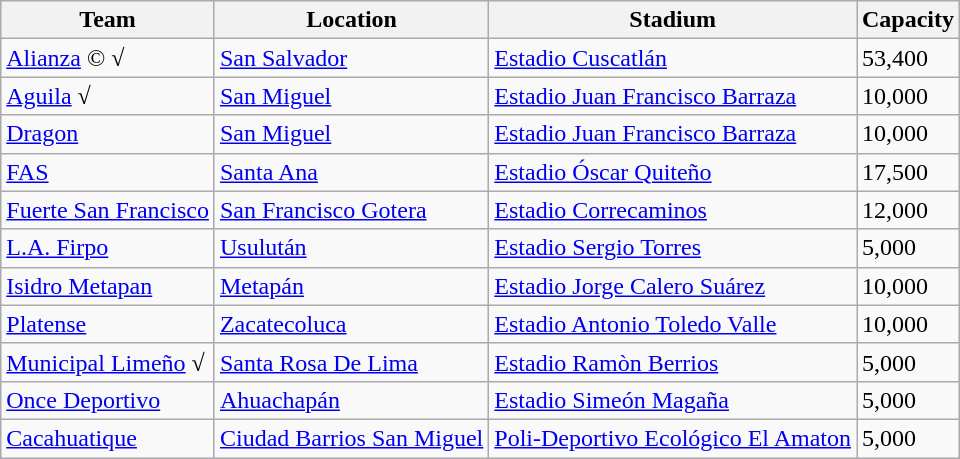<table class="wikitable sortable">
<tr>
<th>Team</th>
<th>Location</th>
<th>Stadium</th>
<th>Capacity</th>
</tr>
<tr>
<td><a href='#'>Alianza</a> © √</td>
<td><a href='#'>San Salvador</a></td>
<td><a href='#'>Estadio Cuscatlán</a></td>
<td>53,400</td>
</tr>
<tr>
<td><a href='#'>Aguila</a> √</td>
<td><a href='#'>San Miguel</a></td>
<td><a href='#'>Estadio Juan Francisco Barraza</a></td>
<td>10,000</td>
</tr>
<tr>
<td><a href='#'>Dragon</a></td>
<td><a href='#'>San Miguel</a></td>
<td><a href='#'>Estadio Juan Francisco Barraza</a></td>
<td>10,000</td>
</tr>
<tr>
<td><a href='#'>FAS</a></td>
<td><a href='#'>Santa Ana</a></td>
<td><a href='#'>Estadio Óscar Quiteño</a></td>
<td>17,500</td>
</tr>
<tr>
<td><a href='#'>Fuerte San Francisco</a></td>
<td><a href='#'>San Francisco Gotera</a></td>
<td><a href='#'>Estadio Correcaminos</a></td>
<td>12,000</td>
</tr>
<tr>
<td><a href='#'>L.A. Firpo</a></td>
<td><a href='#'>Usulután</a></td>
<td><a href='#'>Estadio Sergio Torres</a></td>
<td>5,000</td>
</tr>
<tr>
<td><a href='#'>Isidro Metapan</a></td>
<td><a href='#'>Metapán</a></td>
<td><a href='#'>Estadio Jorge Calero Suárez</a></td>
<td>10,000</td>
</tr>
<tr>
<td><a href='#'>Platense</a></td>
<td><a href='#'>Zacatecoluca</a></td>
<td><a href='#'>Estadio Antonio Toledo Valle</a></td>
<td>10,000</td>
</tr>
<tr>
<td><a href='#'>Municipal Limeño</a> √</td>
<td><a href='#'>Santa Rosa De Lima</a></td>
<td><a href='#'>Estadio Ramòn Berrios</a></td>
<td>5,000</td>
</tr>
<tr>
<td><a href='#'>Once Deportivo</a></td>
<td><a href='#'>Ahuachapán</a></td>
<td><a href='#'>Estadio Simeón Magaña</a></td>
<td>5,000</td>
</tr>
<tr>
<td><a href='#'>Cacahuatique</a></td>
<td><a href='#'>Ciudad Barrios San Miguel</a></td>
<td><a href='#'>Poli-Deportivo Ecológico El Amaton</a></td>
<td>5,000</td>
</tr>
</table>
